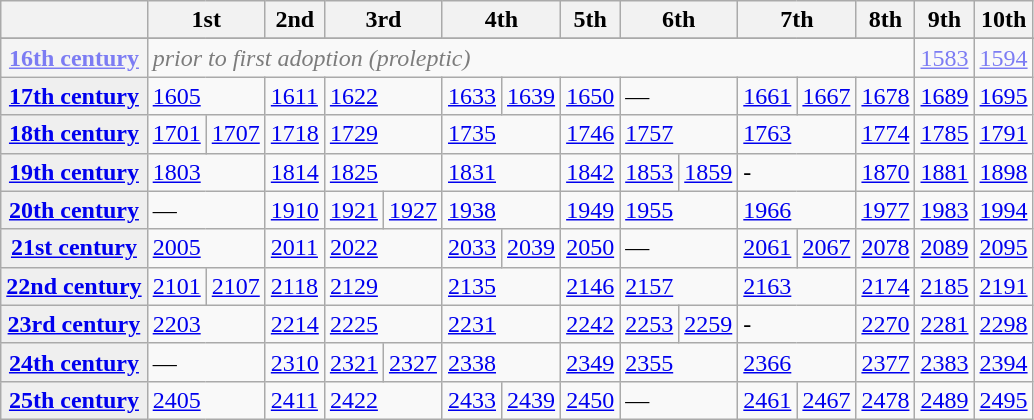<table class="wikitable">
<tr>
<th scope=row></th>
<th colspan=2>1st</th>
<th>2nd</th>
<th colspan=2>3rd</th>
<th colspan=2>4th</th>
<th>5th</th>
<th colspan=2>6th</th>
<th colspan=2>7th</th>
<th>8th</th>
<th>9th</th>
<th>10th</th>
</tr>
<tr>
</tr>
<tr style="opacity: 0.5;">
<th style="background-color:#efefef;"><a href='#'>16th century</a></th>
<td colspan=13><em>prior to first adoption (proleptic)</em></td>
<td><a href='#'>1583</a></td>
<td><a href='#'>1594</a></td>
</tr>
<tr>
<th style="background-color:#efefef;"><a href='#'>17th century</a></th>
<td colspan=2><a href='#'>1605</a></td>
<td><a href='#'>1611</a></td>
<td colspan=2><a href='#'>1622</a></td>
<td><a href='#'>1633</a></td>
<td><a href='#'>1639</a></td>
<td><a href='#'>1650</a></td>
<td colspan=2>—</td>
<td><a href='#'>1661</a></td>
<td><a href='#'>1667</a></td>
<td><a href='#'>1678</a></td>
<td><a href='#'>1689</a></td>
<td><a href='#'>1695</a></td>
</tr>
<tr>
<th style="background-color:#efefef;"><a href='#'>18th century</a></th>
<td><a href='#'>1701</a></td>
<td><a href='#'>1707</a></td>
<td><a href='#'>1718</a></td>
<td colspan=2><a href='#'>1729</a></td>
<td colspan=2><a href='#'>1735</a></td>
<td><a href='#'>1746</a></td>
<td colspan=2><a href='#'>1757</a></td>
<td colspan=2><a href='#'>1763</a></td>
<td><a href='#'>1774</a></td>
<td><a href='#'>1785</a></td>
<td><a href='#'>1791</a></td>
</tr>
<tr>
<th style="background-color:#efefef;"><a href='#'>19th century</a></th>
<td colspan=2><a href='#'>1803</a></td>
<td><a href='#'>1814</a></td>
<td colspan=2><a href='#'>1825</a></td>
<td colspan=2><a href='#'>1831</a></td>
<td><a href='#'>1842</a></td>
<td><a href='#'>1853</a></td>
<td><a href='#'>1859</a></td>
<td colspan=2>-</td>
<td><a href='#'>1870</a></td>
<td><a href='#'>1881</a></td>
<td><a href='#'>1898</a></td>
</tr>
<tr>
<th style="background-color:#efefef;"><a href='#'>20th century</a></th>
<td colspan=2>—</td>
<td><a href='#'>1910</a></td>
<td><a href='#'>1921</a></td>
<td><a href='#'>1927</a></td>
<td colspan=2><a href='#'>1938</a></td>
<td><a href='#'>1949</a></td>
<td colspan=2><a href='#'>1955</a></td>
<td colspan=2><a href='#'>1966</a></td>
<td><a href='#'>1977</a></td>
<td><a href='#'>1983</a></td>
<td><a href='#'>1994</a></td>
</tr>
<tr>
<th style="background-color:#efefef;"><a href='#'>21st century</a></th>
<td colspan=2><a href='#'>2005</a></td>
<td><a href='#'>2011</a></td>
<td colspan=2><a href='#'>2022</a></td>
<td><a href='#'>2033</a></td>
<td><a href='#'>2039</a></td>
<td><a href='#'>2050</a></td>
<td colspan=2>—</td>
<td><a href='#'>2061</a></td>
<td><a href='#'>2067</a></td>
<td><a href='#'>2078</a></td>
<td><a href='#'>2089</a></td>
<td><a href='#'>2095</a></td>
</tr>
<tr>
<th style="background-color:#efefef;"><a href='#'>22nd century</a></th>
<td><a href='#'>2101</a></td>
<td><a href='#'>2107</a></td>
<td><a href='#'>2118</a></td>
<td colspan=2><a href='#'>2129</a></td>
<td colspan=2><a href='#'>2135</a></td>
<td><a href='#'>2146</a></td>
<td colspan=2><a href='#'>2157</a></td>
<td colspan=2><a href='#'>2163</a></td>
<td><a href='#'>2174</a></td>
<td><a href='#'>2185</a></td>
<td><a href='#'>2191</a></td>
</tr>
<tr>
<th style="background-color:#efefef;"><a href='#'>23rd century</a></th>
<td colspan=2><a href='#'>2203</a></td>
<td><a href='#'>2214</a></td>
<td colspan=2><a href='#'>2225</a></td>
<td colspan=2><a href='#'>2231</a></td>
<td><a href='#'>2242</a></td>
<td><a href='#'>2253</a></td>
<td><a href='#'>2259</a></td>
<td colspan=2>-</td>
<td><a href='#'>2270</a></td>
<td><a href='#'>2281</a></td>
<td><a href='#'>2298</a></td>
</tr>
<tr>
<th style="background-color:#efefef;"><a href='#'>24th century</a></th>
<td colspan=2>—</td>
<td><a href='#'>2310</a></td>
<td><a href='#'>2321</a></td>
<td><a href='#'>2327</a></td>
<td colspan=2><a href='#'>2338</a></td>
<td><a href='#'>2349</a></td>
<td colspan=2><a href='#'>2355</a></td>
<td colspan=2><a href='#'>2366</a></td>
<td><a href='#'>2377</a></td>
<td><a href='#'>2383</a></td>
<td><a href='#'>2394</a></td>
</tr>
<tr>
<th style="background-color:#efefef;"><a href='#'>25th century</a></th>
<td colspan=2><a href='#'>2405</a></td>
<td><a href='#'>2411</a></td>
<td colspan=2><a href='#'>2422</a></td>
<td><a href='#'>2433</a></td>
<td><a href='#'>2439</a></td>
<td><a href='#'>2450</a></td>
<td colspan=2>—</td>
<td><a href='#'>2461</a></td>
<td><a href='#'>2467</a></td>
<td><a href='#'>2478</a></td>
<td><a href='#'>2489</a></td>
<td><a href='#'>2495</a></td>
</tr>
</table>
